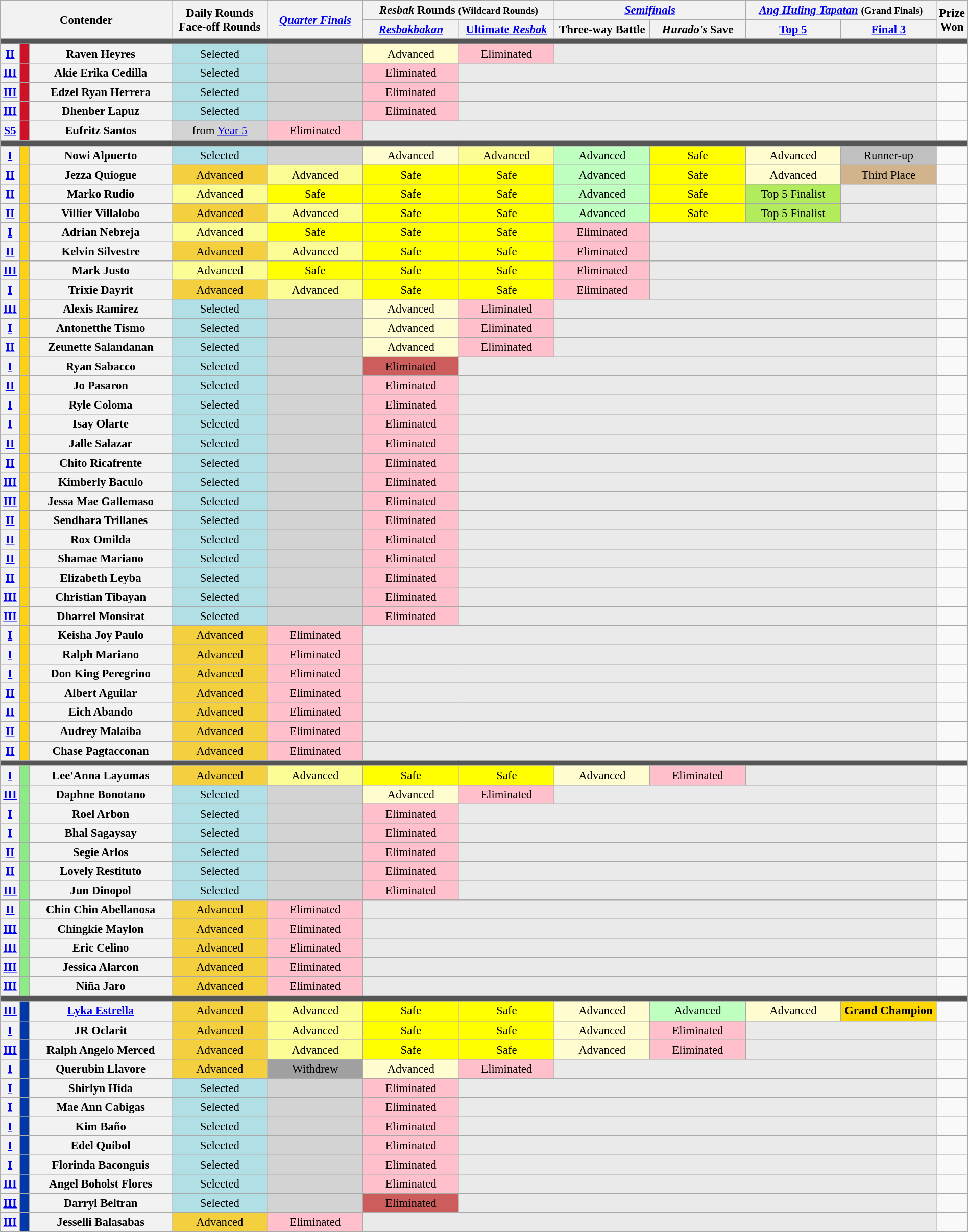<table class="wikitable" style="width:100%;text-align:center;font-size:95%;">
<tr>
<th colspan="3" rowspan="2">Contender</th>
<th rowspan="2" width="10%">Daily Rounds<br>Face-off Rounds</th>
<th rowspan="2" width="10%"><em><a href='#'>Quarter Finals</a></em></th>
<th colspan="2"><em>Resbak</em> Rounds <small>(Wildcard Rounds)</small></th>
<th colspan="2" width="10%"><em><a href='#'>Semifinals</a></em></th>
<th colspan="2"><em><a href='#'>Ang Huling Tapatan</a></em> <small>(Grand Finals)</small></th>
<th rowspan="2" width="6%">Prize Won</th>
</tr>
<tr>
<th width="10%"><a href='#'><em>Resbakbakan</em></a></th>
<th width="10%"><a href='#'>Ultimate <em>Resbak</em></a></th>
<th width="10%">Three-way Battle</th>
<th width="10%"><em>Hurado's</em> Save</th>
<th width="10%"><a href='#'>Top 5</a></th>
<th width="10%"><a href='#'>Final 3</a></th>
</tr>
<tr>
<td colspan="12" style="background-color:#555;"></td>
</tr>
<tr>
<th width="02%"><a href='#'>II</a></th>
<td width="01%" bgcolor="CE1126"></td>
<th width="15%">Raven Heyres</th>
<td style="background-color:#b0e0e6;">Selected</td>
<td bgcolor="lightgray"></td>
<td style="background-color:#FFFDD0">Advanced</td>
<td style="background-color:pink">Eliminated</td>
<td colspan="4" style="background:#eaeaea"></td>
<td></td>
</tr>
<tr>
<th width="02%"><a href='#'>III</a></th>
<td width="01%" bgcolor="CE1126"></td>
<th width="15%">Akie Erika Cedilla</th>
<td style="background-color:#b0e0e6;">Selected</td>
<td bgcolor="lightgray"></td>
<td style="background-color:pink">Eliminated</td>
<td colspan="5" style="background:#eaeaea"></td>
<td></td>
</tr>
<tr>
<th width="02%"><a href='#'>III</a></th>
<td width="01%" bgcolor="CE1126"></td>
<th width="15%">Edzel Ryan Herrera</th>
<td style="background-color:#b0e0e6;">Selected</td>
<td bgcolor="lightgray"></td>
<td style="background-color:pink">Eliminated</td>
<td colspan="5" style="background:#eaeaea"></td>
<td></td>
</tr>
<tr>
<th width="02%"><a href='#'>III</a></th>
<td width="01%" bgcolor="CE1126"></td>
<th width="15%">Dhenber Lapuz</th>
<td style="background-color:#b0e0e6;">Selected</td>
<td bgcolor="lightgray"></td>
<td style="background-color:pink">Eliminated</td>
<td colspan="5" style="background:#eaeaea"></td>
<td></td>
</tr>
<tr>
<th width="02%"><a href='#'>S5</a></th>
<td width="01%" bgcolor="CE1126"></td>
<th width="15%">Eufritz Santos</th>
<td style="background-color:lightgray;">from <a href='#'>Year 5</a></td>
<td style="background-color:pink">Eliminated</td>
<td colspan="6" style="background:#eaeaea"></td>
<td></td>
</tr>
<tr>
<td colspan="12" style="background-color:#555;"></td>
</tr>
<tr>
<th width="02%"><a href='#'>I</a></th>
<td width="01%" bgcolor="FCD116"></td>
<th width="15%">Nowi Alpuerto</th>
<td style="background-color:#b0e0e6;">Selected</td>
<td bgcolor="lightgray"></td>
<td style="background-color:#FFFDD0">Advanced</td>
<td style="background-color:#FDFD96">Advanced</td>
<td style="background-color:#BFFFC0">Advanced</td>
<td style="background-color:yellow">Safe</td>
<td style="background-color:#FFFDD0">Advanced</td>
<td bgcolor="silver">Runner-up</td>
<td></td>
</tr>
<tr>
<th width="02%"><a href='#'>II</a></th>
<td width="01%" bgcolor="FCD116"></td>
<th width="15%">Jezza Quiogue</th>
<td style="background-color:#F4D03F;">Advanced</td>
<td style="background-color:#FDFD96">Advanced</td>
<td style="background-color:yellow">Safe</td>
<td style="background-color:yellow">Safe</td>
<td style="background-color:#BFFFC0">Advanced</td>
<td style="background-color:yellow">Safe</td>
<td bgcolor="FFFDD0">Advanced</td>
<td bgcolor="tan">Third Place</td>
<td></td>
</tr>
<tr>
<th width="02%"><a href='#'>II</a></th>
<td width="01%" bgcolor="FCD116"></td>
<th width="15%">Marko Rudio</th>
<td style="background-color:#FDFD96">Advanced</td>
<td style="background-color:yellow">Safe</td>
<td style="background-color:yellow">Safe</td>
<td style="background-color:yellow">Safe</td>
<td style="background-color:#BFFFC0">Advanced</td>
<td style="background-color:yellow">Safe</td>
<td style="background-color:#B2EC5D">Top 5 Finalist</td>
<td style="background:#eaeaea"></td>
<td></td>
</tr>
<tr>
<th width="02%"><a href='#'>II</a></th>
<td width="01%" bgcolor="FCD116"></td>
<th width="15%">Villier Villalobo</th>
<td style="background-color:#F4D03F;">Advanced</td>
<td style="background-color:#FDFD96">Advanced</td>
<td style="background-color:yellow">Safe</td>
<td style="background-color:yellow">Safe</td>
<td style="background-color:#BFFFC0">Advanced</td>
<td style="background-color:yellow">Safe</td>
<td style="background-color:#B2EC5D">Top 5 Finalist</td>
<td style="background:#eaeaea"></td>
<td></td>
</tr>
<tr>
<th width="02%"><a href='#'>I</a></th>
<td width="01%" bgcolor="FCD116"></td>
<th width="15%">Adrian Nebreja</th>
<td style="background-color:#FDFD96">Advanced</td>
<td style="background-color:yellow">Safe</td>
<td style="background-color:yellow">Safe</td>
<td style="background-color:yellow">Safe</td>
<td style="background-color:pink">Eliminated</td>
<td colspan="3" style="background:#eaeaea"></td>
<td></td>
</tr>
<tr>
<th width="02%"><a href='#'>II</a></th>
<td width="01%" bgcolor="FCD116"></td>
<th width="15%">Kelvin Silvestre</th>
<td style="background-color:#F4D03F;">Advanced</td>
<td style="background-color:#FDFD96">Advanced</td>
<td style="background-color:yellow">Safe</td>
<td style="background-color:yellow">Safe</td>
<td style="background-color:pink">Eliminated</td>
<td colspan="3" style="background:#eaeaea"></td>
<td></td>
</tr>
<tr>
<th width="02%"><a href='#'>III</a></th>
<td width="01%" bgcolor="FCD116"></td>
<th width="15%">Mark Justo</th>
<td style="background-color:#FDFD96">Advanced</td>
<td style="background-color:yellow">Safe</td>
<td style="background-color:yellow">Safe</td>
<td style="background-color:yellow">Safe</td>
<td style="background-color:pink">Eliminated</td>
<td colspan="3" style="background:#eaeaea"></td>
<td></td>
</tr>
<tr>
<th width="02%"><a href='#'>I</a></th>
<td width="01%" bgcolor="FCD116"></td>
<th width="15%">Trixie Dayrit</th>
<td style="background-color:#F4D03F;">Advanced</td>
<td style="background-color:#FDFD96">Advanced</td>
<td style="background-color:yellow">Safe</td>
<td style="background-color:yellow">Safe</td>
<td style="background-color:pink">Eliminated</td>
<td colspan="3" style="background:#eaeaea"></td>
<td></td>
</tr>
<tr>
<th width="02%"><a href='#'>III</a></th>
<td width="01%" bgcolor="FCD116"></td>
<th width="15%">Alexis Ramirez</th>
<td style="background-color:#b0e0e6;">Selected</td>
<td bgcolor="lightgray"></td>
<td style="background-color:#FFFDD0">Advanced</td>
<td style="background-color:pink">Eliminated</td>
<td colspan="4" style="background:#eaeaea"></td>
<td></td>
</tr>
<tr>
<th width="02%"><a href='#'>I</a></th>
<td width="01%" bgcolor="FCD116"></td>
<th width="15%">Antonetthe Tismo</th>
<td style="background-color:#b0e0e6;">Selected</td>
<td bgcolor="lightgray"></td>
<td style="background-color:#FFFDD0">Advanced</td>
<td style="background-color:pink">Eliminated</td>
<td colspan="4" style="background:#eaeaea"></td>
<td></td>
</tr>
<tr>
<th width="02%"><a href='#'>II</a></th>
<td width="01%" bgcolor="FCD116"></td>
<th width="15%">Zeunette Salandanan</th>
<td style="background-color:#b0e0e6;">Selected</td>
<td bgcolor="lightgray"></td>
<td style="background-color:#FFFDD0">Advanced</td>
<td style="background-color:pink">Eliminated</td>
<td colspan="4" style="background:#eaeaea"></td>
<td></td>
</tr>
<tr>
<th width="02%"><a href='#'>I</a></th>
<td width="01%" bgcolor="FCD116"></td>
<th width="15%">Ryan Sabacco</th>
<td style="background-color:#b0e0e6;">Selected</td>
<td bgcolor="lightgray"></td>
<td bgcolor="CD5C5C">Eliminated</td>
<td colspan="5" style="background:#eaeaea"></td>
<td></td>
</tr>
<tr>
<th width="02%"><a href='#'>II</a></th>
<td width="01%" bgcolor="FCD116"></td>
<th width="15%">Jo Pasaron</th>
<td style="background-color:#b0e0e6;">Selected</td>
<td bgcolor="lightgray"></td>
<td style="background-color:pink">Eliminated</td>
<td colspan="5" style="background:#eaeaea"></td>
<td></td>
</tr>
<tr>
<th width="02%"><a href='#'>I</a></th>
<td width="01%" bgcolor="FCD116"></td>
<th width="15%">Ryle Coloma</th>
<td style="background-color:#b0e0e6;">Selected</td>
<td bgcolor="lightgray"></td>
<td style="background-color:pink">Eliminated</td>
<td colspan="5" style="background:#eaeaea"></td>
<td></td>
</tr>
<tr>
<th width="02%"><a href='#'>I</a></th>
<td width="01%" bgcolor="FCD116"></td>
<th width="15%">Isay Olarte</th>
<td style="background-color:#b0e0e6;">Selected</td>
<td bgcolor="lightgray"></td>
<td style="background-color:pink">Eliminated</td>
<td colspan="5" style="background:#eaeaea"></td>
<td></td>
</tr>
<tr>
<th width="02%"><a href='#'>II</a></th>
<td width="01%" bgcolor="FCD116"></td>
<th width="15%">Jalle Salazar</th>
<td style="background-color:#b0e0e6;">Selected</td>
<td bgcolor="lightgray"></td>
<td style="background-color:pink">Eliminated</td>
<td colspan="5" style="background:#eaeaea"></td>
<td></td>
</tr>
<tr>
<th width="02%"><a href='#'>II</a></th>
<td width="01%" bgcolor="FCD116"></td>
<th width="15%">Chito Ricafrente</th>
<td style="background-color:#b0e0e6;">Selected</td>
<td bgcolor="lightgray"></td>
<td style="background-color:pink">Eliminated</td>
<td colspan="5" style="background:#eaeaea"></td>
<td></td>
</tr>
<tr>
<th width="02%"><a href='#'>III</a></th>
<td width="01%" bgcolor="FCD116"></td>
<th width="15%">Kimberly Baculo</th>
<td style="background-color:#b0e0e6;">Selected</td>
<td bgcolor="lightgray"></td>
<td style="background-color:pink">Eliminated</td>
<td colspan="5" style="background:#eaeaea"></td>
<td></td>
</tr>
<tr>
<th width="02%"><a href='#'>III</a></th>
<td width="01%" bgcolor="FCD116"></td>
<th width="15%">Jessa Mae Gallemaso</th>
<td style="background-color:#b0e0e6;">Selected</td>
<td bgcolor="lightgray"></td>
<td style="background-color:pink">Eliminated</td>
<td colspan="5" style="background:#eaeaea"></td>
<td></td>
</tr>
<tr>
<th width="02%"><a href='#'>II</a></th>
<td width="01%" bgcolor="FCD116"></td>
<th width="15%">Sendhara Trillanes</th>
<td style="background-color:#b0e0e6;">Selected</td>
<td bgcolor="lightgray"></td>
<td style="background-color:pink">Eliminated</td>
<td colspan="5" style="background:#eaeaea"></td>
<td></td>
</tr>
<tr>
<th width="02%"><a href='#'>II</a></th>
<td width="01%" bgcolor="FCD116"></td>
<th width="15%">Rox Omilda</th>
<td style="background-color:#b0e0e6;">Selected</td>
<td bgcolor="lightgray"></td>
<td style="background-color:pink">Eliminated</td>
<td colspan="5" style="background:#eaeaea"></td>
<td></td>
</tr>
<tr>
<th width="02%"><a href='#'>II</a></th>
<td width="01%" bgcolor="FCD116"></td>
<th width="15%">Shamae Mariano</th>
<td style="background-color:#b0e0e6;">Selected</td>
<td bgcolor="lightgray"></td>
<td style="background-color:pink">Eliminated</td>
<td colspan="5" style="background:#eaeaea"></td>
<td></td>
</tr>
<tr>
<th width="02%"><a href='#'>II</a></th>
<td width="01%" bgcolor="FCD116"></td>
<th width="15%">Elizabeth Leyba</th>
<td style="background-color:#b0e0e6;">Selected</td>
<td bgcolor="lightgray"></td>
<td style="background-color:pink">Eliminated</td>
<td colspan="5" style="background:#eaeaea"></td>
<td></td>
</tr>
<tr>
<th width="02%"><a href='#'>III</a></th>
<td width="01%" bgcolor="FCD116"></td>
<th width="15%">Christian Tibayan</th>
<td style="background-color:#b0e0e6;">Selected</td>
<td bgcolor="lightgray"></td>
<td style="background-color:pink">Eliminated</td>
<td colspan="5" style="background:#eaeaea"></td>
<td></td>
</tr>
<tr>
<th width="02%"><a href='#'>III</a></th>
<td width="01%" bgcolor="FCD116"></td>
<th width="15%">Dharrel Monsirat</th>
<td style="background-color:#b0e0e6;">Selected</td>
<td bgcolor="lightgray"></td>
<td style="background-color:pink">Eliminated</td>
<td colspan="5" style="background:#eaeaea"></td>
<td></td>
</tr>
<tr>
<th width="02%"><a href='#'>I</a></th>
<td width="01%" bgcolor="FCD116"></td>
<th width="15%">Keisha Joy Paulo</th>
<td style="background-color:#F4D03F;">Advanced</td>
<td style="background-color:pink">Eliminated</td>
<td colspan="6" style="background:#eaeaea"></td>
<td></td>
</tr>
<tr>
<th width="02%"><a href='#'>I</a></th>
<td width="01%" bgcolor="FCD116"></td>
<th width="15%">Ralph Mariano</th>
<td style="background-color:#F4D03F;">Advanced</td>
<td style="background-color:pink">Eliminated</td>
<td colspan="6" style="background:#eaeaea"></td>
<td></td>
</tr>
<tr>
<th width="02%"><a href='#'>I</a></th>
<td width="01%" bgcolor="FCD116"></td>
<th width="15%">Don King Peregrino</th>
<td style="background-color:#F4D03F;">Advanced</td>
<td style="background-color:pink">Eliminated</td>
<td colspan="6" style="background:#eaeaea"></td>
<td></td>
</tr>
<tr>
<th width="02%"><a href='#'>II</a></th>
<td width="01%" bgcolor="FCD116"></td>
<th width="15%">Albert Aguilar</th>
<td style="background-color:#F4D03F;">Advanced</td>
<td style="background-color:pink">Eliminated</td>
<td colspan="6" style="background:#eaeaea"></td>
<td></td>
</tr>
<tr>
<th width="02%"><a href='#'>II</a></th>
<td width="01%" bgcolor="FCD116"></td>
<th width="15%">Eich Abando</th>
<td style="background-color:#F4D03F;">Advanced</td>
<td style="background-color:pink">Eliminated</td>
<td colspan="6" style="background:#eaeaea"></td>
<td></td>
</tr>
<tr>
<th width="02%"><a href='#'>II</a></th>
<td width="01%" bgcolor="FCD116"></td>
<th width="15%">Audrey Malaiba</th>
<td style="background-color:#F4D03F;">Advanced</td>
<td style="background-color:pink">Eliminated</td>
<td colspan="6" style="background:#eaeaea"></td>
<td></td>
</tr>
<tr>
<th width="02%"><a href='#'>II</a></th>
<td width="01%" bgcolor="FCD116"></td>
<th width="15%">Chase Pagtacconan</th>
<td style="background-color:#F4D03F;">Advanced</td>
<td style="background-color:pink">Eliminated</td>
<td colspan="6" style="background:#eaeaea"></td>
<td></td>
</tr>
<tr>
<td colspan="12" style="background-color:#555;"></td>
</tr>
<tr>
<th width="02%"><a href='#'>I</a></th>
<td width="01%" bgcolor="8deb87"></td>
<th width="15%">Lee'Anna Layumas</th>
<td style="background-color:#F4D03F;">Advanced</td>
<td style="background-color:#FDFD96">Advanced</td>
<td style="background-color:yellow">Safe</td>
<td style="background-color:yellow">Safe</td>
<td style="background-color:#FFFDD0">Advanced</td>
<td style="background-color:pink">Eliminated</td>
<td colspan="2" style="background:#eaeaea"></td>
<td></td>
</tr>
<tr>
<th width="02%"><a href='#'>III</a></th>
<td width="01%" bgcolor="8deb87"></td>
<th width="15%">Daphne Bonotano</th>
<td style="background-color:#b0e0e6;">Selected</td>
<td bgcolor="lightgray"></td>
<td style="background-color:#FFFDD0">Advanced</td>
<td style="background-color:pink">Eliminated</td>
<td colspan="4" style="background:#eaeaea"></td>
<td></td>
</tr>
<tr>
<th width="02%"><a href='#'>I</a></th>
<td width="01%" bgcolor="8deb87"></td>
<th width="15%">Roel Arbon</th>
<td style="background-color:#b0e0e6;">Selected</td>
<td bgcolor="lightgray"></td>
<td style="background-color:pink">Eliminated</td>
<td colspan="5" style="background:#eaeaea"></td>
<td></td>
</tr>
<tr>
<th width="02%"><a href='#'>I</a></th>
<td width="01%" bgcolor="8deb87"></td>
<th width="15%">Bhal Sagaysay</th>
<td style="background-color:#b0e0e6;">Selected</td>
<td bgcolor="lightgray"></td>
<td style="background-color:pink">Eliminated</td>
<td colspan="5" style="background:#eaeaea"></td>
<td></td>
</tr>
<tr>
<th width="02%"><a href='#'>II</a></th>
<td width="01%" bgcolor="8deb87"></td>
<th width="15%">Segie Arlos</th>
<td style="background-color:#b0e0e6;">Selected</td>
<td bgcolor="lightgray"></td>
<td style="background-color:pink">Eliminated</td>
<td colspan="5" style="background:#eaeaea"></td>
<td></td>
</tr>
<tr>
<th width="02%"><a href='#'>II</a></th>
<td width="01%" bgcolor="8deb87"></td>
<th width="15%">Lovely Restituto</th>
<td style="background-color:#b0e0e6;">Selected</td>
<td bgcolor="lightgray"></td>
<td style="background-color:pink">Eliminated</td>
<td colspan="5" style="background:#eaeaea"></td>
<td></td>
</tr>
<tr>
<th width="02%"><a href='#'>III</a></th>
<td width="01%" bgcolor="8deb87"></td>
<th width="15%">Jun Dinopol</th>
<td style="background-color:#b0e0e6;">Selected</td>
<td bgcolor="lightgray"></td>
<td style="background-color:pink">Eliminated</td>
<td colspan="5" style="background:#eaeaea"></td>
<td></td>
</tr>
<tr>
<th width="02%"><a href='#'>II</a></th>
<td width="01%" bgcolor="8deb87"></td>
<th width="15%">Chin Chin Abellanosa</th>
<td style="background-color:#F4D03F;">Advanced</td>
<td style="background-color:pink">Eliminated</td>
<td colspan="6" style="background:#eaeaea"></td>
<td></td>
</tr>
<tr>
<th width="02%"><a href='#'>III</a></th>
<td width="01%" bgcolor="8deb87"></td>
<th width="15%">Chingkie Maylon</th>
<td style="background-color:#F4D03F;">Advanced</td>
<td style="background-color:pink">Eliminated</td>
<td colspan="6" style="background:#eaeaea"></td>
<td></td>
</tr>
<tr>
<th width="02%"><a href='#'>III</a></th>
<td width="01%" bgcolor="8deb87"></td>
<th width="15%">Eric Celino</th>
<td style="background-color:#F4D03F;">Advanced</td>
<td style="background-color:pink">Eliminated</td>
<td colspan="6" style="background:#eaeaea"></td>
<td></td>
</tr>
<tr>
<th width="02%"><a href='#'>III</a></th>
<td width="01%" bgcolor="8deb87"></td>
<th width="15%">Jessica Alarcon</th>
<td style="background-color:#F4D03F;">Advanced</td>
<td style="background-color:pink">Eliminated</td>
<td colspan="6" style="background:#eaeaea"></td>
<td></td>
</tr>
<tr>
<th width="02%"><a href='#'>III</a></th>
<td width="01%" bgcolor="8deb87"></td>
<th width="15%">Niña Jaro</th>
<td style="background-color:#F4D03F;">Advanced</td>
<td style="background-color:pink">Eliminated</td>
<td colspan="6" style="background:#eaeaea"></td>
<td></td>
</tr>
<tr>
<td colspan="12" style="background-color:#555;"></td>
</tr>
<tr>
<th width="02%"><a href='#'>III</a></th>
<td width="01%" bgcolor="0038A8"></td>
<th width="15%"><a href='#'>Lyka Estrella</a></th>
<td style="background-color:#F4D03F;">Advanced</td>
<td style="background-color:#FDFD96">Advanced</td>
<td style="background-color:yellow">Safe</td>
<td style="background-color:yellow">Safe</td>
<td style="background-color:#FFFDD0">Advanced</td>
<td style="background-color:#BFFFC0">Advanced</td>
<td style="background-color:#FFFDD0">Advanced</td>
<td bgcolor="gold"><strong>Grand Champion</strong></td>
<td></td>
</tr>
<tr>
<th width="02%"><a href='#'>I</a></th>
<td width="01%" bgcolor="0038A8"></td>
<th width="15%">JR Oclarit</th>
<td style="background-color:#F4D03F;">Advanced</td>
<td style="background-color:#FDFD96">Advanced</td>
<td style="background-color:yellow">Safe</td>
<td style="background-color:yellow">Safe</td>
<td style="background-color:#FFFDD0">Advanced</td>
<td style="background-color:pink">Eliminated</td>
<td colspan="2" style="background:#eaeaea"></td>
<td></td>
</tr>
<tr>
<th width="02%"><a href='#'>III</a></th>
<td width="01%" bgcolor="0038A8"></td>
<th width="15%">Ralph Angelo Merced</th>
<td style="background-color:#F4D03F;">Advanced</td>
<td style="background-color:#FDFD96">Advanced</td>
<td style="background-color:yellow">Safe</td>
<td style="background-color:yellow">Safe</td>
<td style="background-color:#FFFDD0">Advanced</td>
<td style="background-color:pink">Eliminated</td>
<td colspan="2" style="background:#eaeaea"></td>
<td></td>
</tr>
<tr>
<th width="02%"><a href='#'>I</a></th>
<td width="01%" bgcolor="0038A8"></td>
<th width="15%">Querubin Llavore</th>
<td style="background-color:#F4D03F;">Advanced</td>
<td style="background-color:#a0a0a0;">Withdrew</td>
<td style="background-color:#FFFDD0">Advanced</td>
<td style="background-color:pink">Eliminated</td>
<td colspan="4" style="background:#eaeaea"></td>
<td></td>
</tr>
<tr>
<th width="02%"><a href='#'>I</a></th>
<td width="01%" bgcolor="0038A8"></td>
<th width="15%">Shirlyn Hida</th>
<td style="background-color:#b0e0e6;">Selected</td>
<td bgcolor="lightgray"></td>
<td style="background-color:pink">Eliminated</td>
<td colspan="5" style="background:#eaeaea"></td>
<td></td>
</tr>
<tr>
<th width="02%"><a href='#'>I</a></th>
<td width="01%" bgcolor="0038A8"></td>
<th width="15%">Mae Ann Cabigas</th>
<td style="background-color:#b0e0e6;">Selected</td>
<td bgcolor="lightgray"></td>
<td style="background-color:pink">Eliminated</td>
<td colspan="5" style="background:#eaeaea"></td>
<td></td>
</tr>
<tr>
<th width="02%"><a href='#'>I</a></th>
<td width="01%" bgcolor="0038A8"></td>
<th width="15%">Kim Baño</th>
<td style="background-color:#b0e0e6;">Selected</td>
<td bgcolor="lightgray"></td>
<td style="background-color:pink">Eliminated</td>
<td colspan="5" style="background:#eaeaea"></td>
<td></td>
</tr>
<tr>
<th width="02%"><a href='#'>I</a></th>
<td width="01%" bgcolor="0038A8"></td>
<th width="15%">Edel Quibol</th>
<td style="background-color:#b0e0e6;">Selected</td>
<td bgcolor="lightgray"></td>
<td style="background-color:pink">Eliminated</td>
<td colspan="5" style="background:#eaeaea"></td>
<td></td>
</tr>
<tr>
<th width="02%"><a href='#'>I</a></th>
<td width="01%" bgcolor="0038A8"></td>
<th width="15%">Florinda Baconguis</th>
<td style="background-color:#b0e0e6;">Selected</td>
<td bgcolor="lightgray"></td>
<td style="background-color:pink">Eliminated</td>
<td colspan="5" style="background:#eaeaea"></td>
<td></td>
</tr>
<tr>
<th width="02%"><a href='#'>III</a></th>
<td width="01%" bgcolor="0038A8"></td>
<th width="15%">Angel Boholst Flores</th>
<td style="background-color:#b0e0e6;">Selected</td>
<td bgcolor="lightgray"></td>
<td style="background-color:pink">Eliminated</td>
<td colspan="5" style="background:#eaeaea"></td>
<td></td>
</tr>
<tr>
<th width="02%"><a href='#'>III</a></th>
<td width="01%" bgcolor="0038A8"></td>
<th width="15%">Darryl Beltran</th>
<td style="background-color:#b0e0e6;">Selected</td>
<td bgcolor="lightgray"></td>
<td bgcolor="CD5C5C">Eliminated</td>
<td colspan="5" style="background:#eaeaea"></td>
<td></td>
</tr>
<tr>
<th width="02%"><a href='#'>III</a></th>
<td width="01%" bgcolor="0038A8"></td>
<th width="15%">Jesselli Balasabas</th>
<td style="background-color:#F4D03F;">Advanced</td>
<td style="background-color:pink">Eliminated</td>
<td colspan="6" style="background:#eaeaea"></td>
<td></td>
</tr>
</table>
